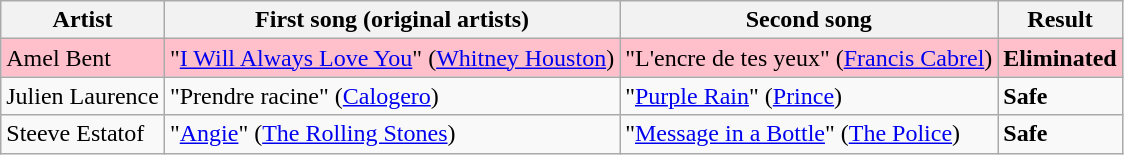<table class=wikitable>
<tr>
<th>Artist</th>
<th>First song (original artists)</th>
<th>Second song</th>
<th>Result</th>
</tr>
<tr style="background:pink;">
<td>Amel Bent</td>
<td>"<a href='#'>I Will Always Love You</a>" (<a href='#'>Whitney Houston</a>)</td>
<td>"L'encre de tes yeux" (<a href='#'>Francis Cabrel</a>)</td>
<td><strong>Eliminated</strong></td>
</tr>
<tr>
<td>Julien Laurence</td>
<td>"Prendre racine" (<a href='#'>Calogero</a>)</td>
<td>"<a href='#'>Purple Rain</a>" (<a href='#'>Prince</a>)</td>
<td><strong>Safe</strong></td>
</tr>
<tr>
<td>Steeve Estatof</td>
<td>"<a href='#'>Angie</a>" (<a href='#'>The Rolling Stones</a>)</td>
<td>"<a href='#'>Message in a Bottle</a>" (<a href='#'>The Police</a>)</td>
<td><strong>Safe</strong></td>
</tr>
</table>
